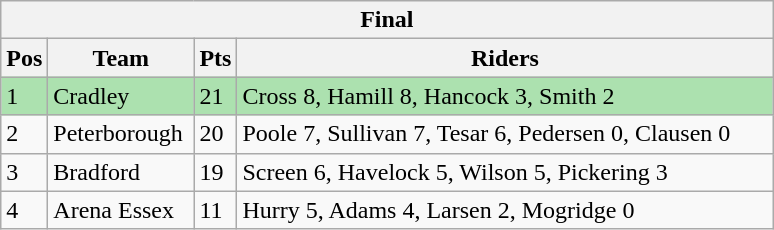<table class="wikitable">
<tr>
<th colspan="4">Final</th>
</tr>
<tr>
<th width=20>Pos</th>
<th width=90>Team</th>
<th width=20>Pts</th>
<th width=350>Riders</th>
</tr>
<tr style="background:#ACE1AF;">
<td>1</td>
<td align=left>Cradley</td>
<td>21</td>
<td>Cross 8, Hamill 8, Hancock 3, Smith 2</td>
</tr>
<tr>
<td>2</td>
<td align=left>Peterborough</td>
<td>20</td>
<td>Poole 7, Sullivan 7, Tesar 6, Pedersen 0, Clausen 0</td>
</tr>
<tr>
<td>3</td>
<td align=left>Bradford</td>
<td>19</td>
<td>Screen 6, Havelock 5, Wilson 5, Pickering 3</td>
</tr>
<tr>
<td>4</td>
<td align=left>Arena Essex</td>
<td>11</td>
<td>Hurry 5, Adams 4, Larsen 2, Mogridge 0</td>
</tr>
</table>
